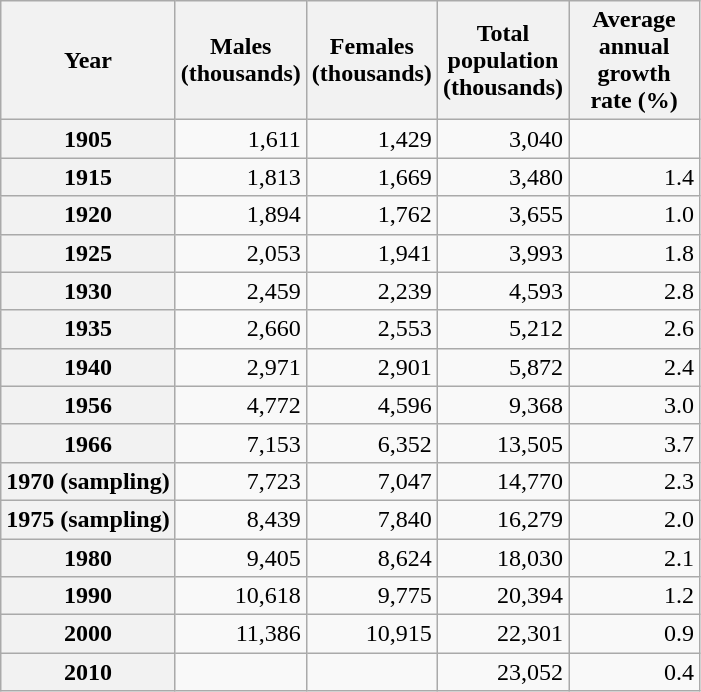<table class="wikitable sortable">
<tr>
<th>Year</th>
<th width="80pt">Males (thousands)</th>
<th width="80pt">Females (thousands)</th>
<th width="80pt">Total population (thousands)</th>
<th width="80pt">Average annual growth rate (%)</th>
</tr>
<tr>
<th>1905</th>
<td align="right">1,611</td>
<td align="right">1,429</td>
<td align="right">3,040</td>
<td align="right"></td>
</tr>
<tr>
<th>1915</th>
<td align="right">1,813</td>
<td align="right">1,669</td>
<td align="right">3,480</td>
<td align="right">1.4</td>
</tr>
<tr>
<th>1920</th>
<td align="right">1,894</td>
<td align="right">1,762</td>
<td align="right">3,655</td>
<td align="right">1.0</td>
</tr>
<tr>
<th>1925</th>
<td align="right">2,053</td>
<td align="right">1,941</td>
<td align="right">3,993</td>
<td align="right">1.8</td>
</tr>
<tr>
<th>1930</th>
<td align="right">2,459</td>
<td align="right">2,239</td>
<td align="right">4,593</td>
<td align="right">2.8</td>
</tr>
<tr>
<th>1935</th>
<td align="right">2,660</td>
<td align="right">2,553</td>
<td align="right">5,212</td>
<td align="right">2.6</td>
</tr>
<tr>
<th>1940</th>
<td align="right">2,971</td>
<td align="right">2,901</td>
<td align="right">5,872</td>
<td align="right">2.4</td>
</tr>
<tr>
<th>1956</th>
<td align="right">4,772</td>
<td align="right">4,596</td>
<td align="right">9,368</td>
<td align="right">3.0</td>
</tr>
<tr>
<th>1966</th>
<td align="right">7,153</td>
<td align="right">6,352</td>
<td align="right">13,505</td>
<td align="right">3.7</td>
</tr>
<tr>
<th>1970 (sampling)</th>
<td align="right">7,723</td>
<td align="right">7,047</td>
<td align="right">14,770</td>
<td align="right">2.3</td>
</tr>
<tr>
<th>1975 (sampling)</th>
<td align="right">8,439</td>
<td align="right">7,840</td>
<td align="right">16,279</td>
<td align="right">2.0</td>
</tr>
<tr>
<th>1980</th>
<td align="right">9,405</td>
<td align="right">8,624</td>
<td align="right">18,030</td>
<td align="right">2.1</td>
</tr>
<tr>
<th>1990</th>
<td align="right">10,618</td>
<td align="right">9,775</td>
<td align="right">20,394</td>
<td align="right">1.2</td>
</tr>
<tr>
<th>2000</th>
<td align="right">11,386</td>
<td align="right">10,915</td>
<td align="right">22,301</td>
<td align="right">0.9</td>
</tr>
<tr>
<th>2010</th>
<td align="right"></td>
<td align="right"></td>
<td align="right">23,052</td>
<td align="right">0.4</td>
</tr>
</table>
